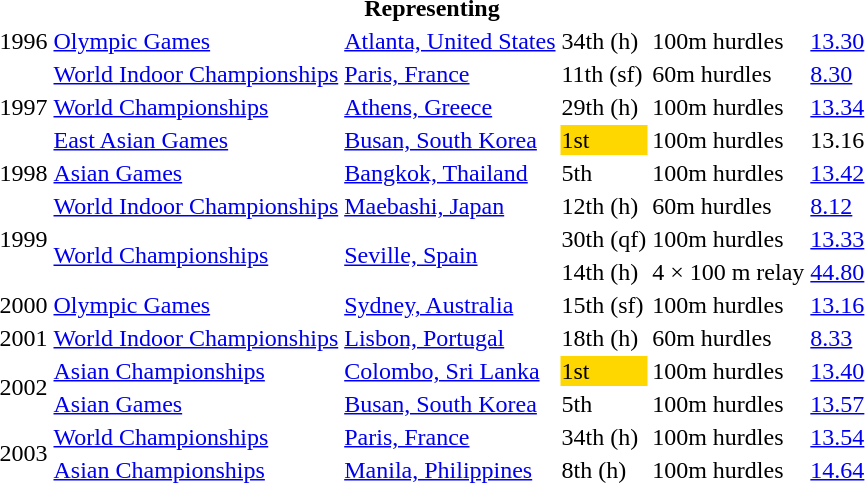<table>
<tr>
<th colspan="6">Representing </th>
</tr>
<tr>
<td>1996</td>
<td><a href='#'>Olympic Games</a></td>
<td><a href='#'>Atlanta, United States</a></td>
<td>34th (h)</td>
<td>100m hurdles</td>
<td><a href='#'>13.30</a></td>
</tr>
<tr>
<td rowspan=3>1997</td>
<td><a href='#'>World Indoor Championships</a></td>
<td><a href='#'>Paris, France</a></td>
<td>11th (sf)</td>
<td>60m hurdles</td>
<td><a href='#'>8.30</a></td>
</tr>
<tr>
<td><a href='#'>World Championships</a></td>
<td><a href='#'>Athens, Greece</a></td>
<td>29th (h)</td>
<td>100m hurdles</td>
<td><a href='#'>13.34</a></td>
</tr>
<tr>
<td><a href='#'>East Asian Games</a></td>
<td><a href='#'>Busan, South Korea</a></td>
<td bgcolor=gold>1st</td>
<td>100m hurdles</td>
<td>13.16</td>
</tr>
<tr>
<td>1998</td>
<td><a href='#'>Asian Games</a></td>
<td><a href='#'>Bangkok, Thailand</a></td>
<td>5th</td>
<td>100m hurdles</td>
<td><a href='#'>13.42</a></td>
</tr>
<tr>
<td rowspan=3>1999</td>
<td><a href='#'>World Indoor Championships</a></td>
<td><a href='#'>Maebashi, Japan</a></td>
<td>12th (h)</td>
<td>60m hurdles</td>
<td><a href='#'>8.12</a></td>
</tr>
<tr>
<td rowspan=2><a href='#'>World Championships</a></td>
<td rowspan=2><a href='#'>Seville, Spain</a></td>
<td>30th (qf)</td>
<td>100m hurdles</td>
<td><a href='#'>13.33</a></td>
</tr>
<tr>
<td>14th (h)</td>
<td>4 × 100 m relay</td>
<td><a href='#'>44.80</a></td>
</tr>
<tr>
<td>2000</td>
<td><a href='#'>Olympic Games</a></td>
<td><a href='#'>Sydney, Australia</a></td>
<td>15th (sf)</td>
<td>100m hurdles</td>
<td><a href='#'>13.16</a></td>
</tr>
<tr>
<td>2001</td>
<td><a href='#'>World Indoor Championships</a></td>
<td><a href='#'>Lisbon, Portugal</a></td>
<td>18th (h)</td>
<td>60m hurdles</td>
<td><a href='#'>8.33</a></td>
</tr>
<tr>
<td rowspan=2>2002</td>
<td><a href='#'>Asian Championships</a></td>
<td><a href='#'>Colombo, Sri Lanka</a></td>
<td bgcolor=gold>1st</td>
<td>100m hurdles</td>
<td><a href='#'>13.40</a></td>
</tr>
<tr>
<td><a href='#'>Asian Games</a></td>
<td><a href='#'>Busan, South Korea</a></td>
<td>5th</td>
<td>100m hurdles</td>
<td><a href='#'>13.57</a></td>
</tr>
<tr>
<td rowspan=2>2003</td>
<td><a href='#'>World Championships</a></td>
<td><a href='#'>Paris, France</a></td>
<td>34th (h)</td>
<td>100m hurdles</td>
<td><a href='#'>13.54</a></td>
</tr>
<tr>
<td><a href='#'>Asian Championships</a></td>
<td><a href='#'>Manila, Philippines</a></td>
<td>8th (h)</td>
<td>100m hurdles</td>
<td><a href='#'>14.64</a></td>
</tr>
</table>
